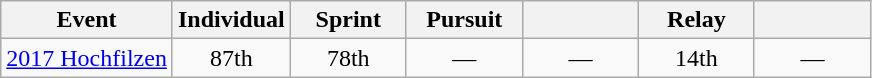<table class="wikitable" style="text-align: center;">
<tr ">
<th>Event</th>
<th style="width:70px;">Individual</th>
<th style="width:70px;">Sprint</th>
<th style="width:70px;">Pursuit</th>
<th style="width:70px;"></th>
<th style="width:70px;">Relay</th>
<th style="width:70px;"></th>
</tr>
<tr>
<td align=left> <a href='#'>2017 Hochfilzen</a></td>
<td>87th</td>
<td>78th</td>
<td>—</td>
<td>—</td>
<td>14th</td>
<td>—</td>
</tr>
</table>
